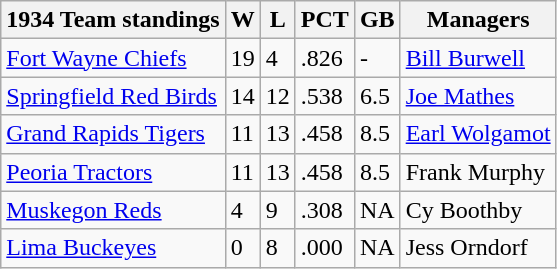<table class="wikitable">
<tr>
<th>1934 Team standings</th>
<th>W</th>
<th>L</th>
<th>PCT</th>
<th>GB</th>
<th>Managers</th>
</tr>
<tr>
<td><a href='#'>Fort Wayne Chiefs</a></td>
<td>19</td>
<td>4</td>
<td>.826</td>
<td>-</td>
<td><a href='#'>Bill Burwell</a></td>
</tr>
<tr>
<td><a href='#'>Springfield Red Birds</a></td>
<td>14</td>
<td>12</td>
<td>.538</td>
<td>6.5</td>
<td><a href='#'>Joe Mathes</a></td>
</tr>
<tr>
<td><a href='#'>Grand Rapids Tigers</a></td>
<td>11</td>
<td>13</td>
<td>.458</td>
<td>8.5</td>
<td><a href='#'>Earl Wolgamot</a></td>
</tr>
<tr>
<td><a href='#'>Peoria Tractors</a></td>
<td>11</td>
<td>13</td>
<td>.458</td>
<td>8.5</td>
<td>Frank Murphy</td>
</tr>
<tr>
<td><a href='#'>Muskegon Reds</a></td>
<td>4</td>
<td>9</td>
<td>.308</td>
<td>NA</td>
<td>Cy Boothby</td>
</tr>
<tr>
<td><a href='#'>Lima Buckeyes</a></td>
<td>0</td>
<td>8</td>
<td>.000</td>
<td>NA</td>
<td>Jess Orndorf</td>
</tr>
</table>
